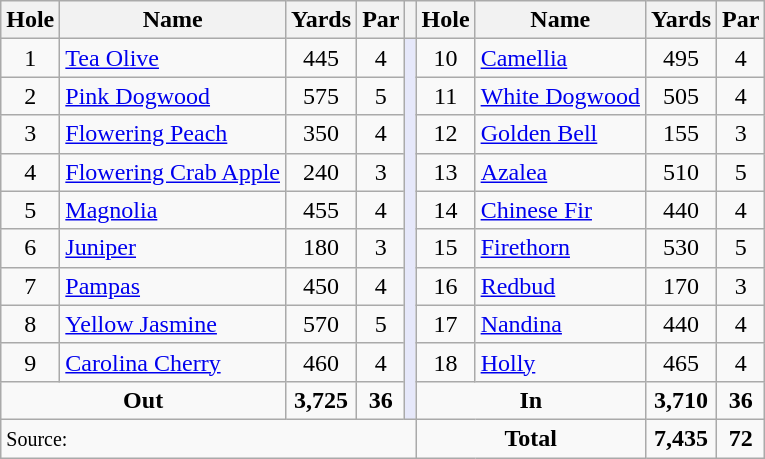<table class=wikitable style="text-align: center">
<tr>
<th>Hole</th>
<th>Name</th>
<th>Yards</th>
<th>Par</th>
<th></th>
<th>Hole</th>
<th>Name</th>
<th>Yards</th>
<th>Par</th>
</tr>
<tr>
<td>1</td>
<td align=left><a href='#'>Tea Olive</a></td>
<td>445</td>
<td>4</td>
<td rowspan=10 style="background:#E6E8FA;"></td>
<td>10</td>
<td align=left><a href='#'>Camellia</a></td>
<td>495</td>
<td>4</td>
</tr>
<tr>
<td>2</td>
<td align=left><a href='#'>Pink Dogwood</a></td>
<td>575</td>
<td>5</td>
<td>11</td>
<td align=left><a href='#'>White Dogwood</a></td>
<td>505</td>
<td>4</td>
</tr>
<tr>
<td>3</td>
<td align=left><a href='#'>Flowering Peach</a></td>
<td>350</td>
<td>4</td>
<td>12</td>
<td align=left><a href='#'>Golden Bell</a></td>
<td>155</td>
<td>3</td>
</tr>
<tr>
<td>4</td>
<td align=left><a href='#'>Flowering Crab Apple</a></td>
<td>240</td>
<td>3</td>
<td>13</td>
<td align=left><a href='#'>Azalea</a></td>
<td>510</td>
<td>5</td>
</tr>
<tr>
<td>5</td>
<td align=left><a href='#'>Magnolia</a></td>
<td>455</td>
<td>4</td>
<td>14</td>
<td align=left><a href='#'>Chinese Fir</a></td>
<td>440</td>
<td>4</td>
</tr>
<tr>
<td>6</td>
<td align=left><a href='#'>Juniper</a></td>
<td>180</td>
<td>3</td>
<td>15</td>
<td align=left><a href='#'>Firethorn</a></td>
<td>530</td>
<td>5</td>
</tr>
<tr>
<td>7</td>
<td align=left><a href='#'>Pampas</a></td>
<td>450</td>
<td>4</td>
<td>16</td>
<td align=left><a href='#'>Redbud</a></td>
<td>170</td>
<td>3</td>
</tr>
<tr>
<td>8</td>
<td align=left><a href='#'>Yellow Jasmine</a></td>
<td>570</td>
<td>5</td>
<td>17</td>
<td align=left><a href='#'>Nandina</a></td>
<td>440</td>
<td>4</td>
</tr>
<tr>
<td>9</td>
<td align=left><a href='#'>Carolina Cherry</a></td>
<td>460</td>
<td>4</td>
<td>18</td>
<td align=left><a href='#'>Holly</a></td>
<td>465</td>
<td>4</td>
</tr>
<tr>
<td colspan=2><strong>Out</strong></td>
<td><strong>3,725</strong></td>
<td><strong>36</strong></td>
<td colspan=2><strong>In</strong></td>
<td><strong>3,710</strong></td>
<td><strong>36</strong></td>
</tr>
<tr>
<td colspan=5 align=left><small>Source:</small></td>
<td colspan=2><strong>Total</strong></td>
<td><strong>7,435</strong></td>
<td><strong>72</strong></td>
</tr>
</table>
